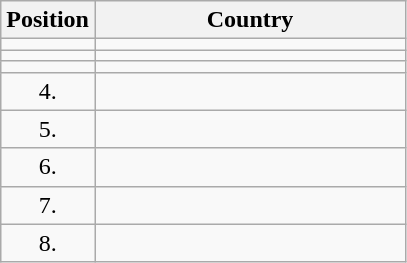<table class="wikitable">
<tr>
<th width="20">Position</th>
<th width="200">Country</th>
</tr>
<tr>
<td align="center"></td>
<td></td>
</tr>
<tr>
<td align="center"></td>
<td></td>
</tr>
<tr>
<td align="center"></td>
<td></td>
</tr>
<tr>
<td align="center">4.</td>
<td></td>
</tr>
<tr>
<td align="center">5.</td>
<td></td>
</tr>
<tr>
<td align="center">6.</td>
<td></td>
</tr>
<tr>
<td align="center">7.</td>
<td></td>
</tr>
<tr>
<td align="center">8.</td>
<td></td>
</tr>
</table>
